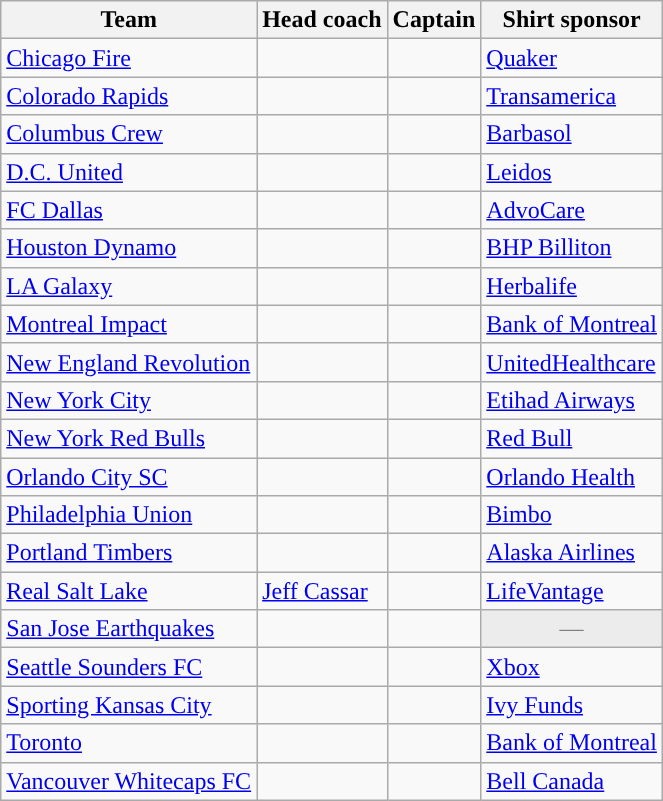<table class="wikitable sortable" style="text-align: left;">
<tr>
<th>Team</th>
<th>Head coach</th>
<th>Captain</th>
<th>Shirt sponsor</th>
</tr>
<tr>
<td><a href='#'>Chicago Fire</a></td>
<td> </td>
<td> </td>
<td><a href='#'>Quaker</a></td>
</tr>
<tr>
<td><a href='#'>Colorado Rapids</a></td>
<td> </td>
<td> </td>
<td><a href='#'>Transamerica</a></td>
</tr>
<tr>
<td><a href='#'>Columbus Crew</a></td>
<td> </td>
<td> </td>
<td><a href='#'>Barbasol</a></td>
</tr>
<tr>
<td><a href='#'>D.C. United</a></td>
<td> </td>
<td> </td>
<td><a href='#'>Leidos</a></td>
</tr>
<tr>
<td><a href='#'>FC Dallas</a></td>
<td> </td>
<td> </td>
<td><a href='#'>AdvoCare</a></td>
</tr>
<tr>
<td><a href='#'>Houston Dynamo</a></td>
<td> </td>
<td> </td>
<td><a href='#'>BHP Billiton</a></td>
</tr>
<tr>
<td><a href='#'>LA Galaxy</a></td>
<td> </td>
<td> </td>
<td><a href='#'>Herbalife</a></td>
</tr>
<tr>
<td><a href='#'>Montreal Impact</a></td>
<td> </td>
<td> </td>
<td><a href='#'>Bank of Montreal</a></td>
</tr>
<tr>
<td><a href='#'>New England Revolution</a></td>
<td> </td>
<td> </td>
<td><a href='#'>UnitedHealthcare</a></td>
</tr>
<tr>
<td><a href='#'>New York City</a></td>
<td> </td>
<td> </td>
<td><a href='#'>Etihad Airways</a></td>
</tr>
<tr>
<td><a href='#'>New York Red Bulls</a></td>
<td> </td>
<td> </td>
<td><a href='#'>Red Bull</a></td>
</tr>
<tr>
<td><a href='#'>Orlando City SC</a></td>
<td> </td>
<td> </td>
<td><a href='#'>Orlando Health</a></td>
</tr>
<tr>
<td><a href='#'>Philadelphia Union</a></td>
<td> </td>
<td> </td>
<td><a href='#'>Bimbo</a></td>
</tr>
<tr>
<td><a href='#'>Portland Timbers</a></td>
<td> </td>
<td> </td>
<td><a href='#'>Alaska Airlines</a></td>
</tr>
<tr>
<td><a href='#'>Real Salt Lake</a></td>
<td> <a href='#'>Jeff Cassar</a></td>
<td> </td>
<td><a href='#'>LifeVantage</a></td>
</tr>
<tr>
<td><a href='#'>San Jose Earthquakes</a></td>
<td> </td>
<td> </td>
<td align="center" style="background:#ececec; color:gray">—</td>
</tr>
<tr>
<td><a href='#'>Seattle Sounders FC</a></td>
<td> </td>
<td> </td>
<td><a href='#'>Xbox</a></td>
</tr>
<tr>
<td><a href='#'>Sporting Kansas City</a></td>
<td> </td>
<td> </td>
<td><a href='#'>Ivy Funds</a></td>
</tr>
<tr>
<td><a href='#'>Toronto</a></td>
<td> </td>
<td> </td>
<td><a href='#'>Bank of Montreal</a></td>
</tr>
<tr>
<td><a href='#'>Vancouver Whitecaps FC</a></td>
<td> </td>
<td> </td>
<td><a href='#'>Bell Canada</a></td>
</tr>
</table>
